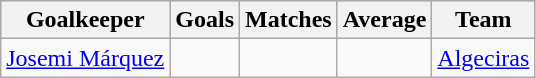<table class="wikitable sortable" class="wikitable">
<tr style="background:#ccc; text-align:center;">
<th>Goalkeeper</th>
<th>Goals</th>
<th>Matches</th>
<th>Average</th>
<th>Team</th>
</tr>
<tr>
<td> <a href='#'>Josemi Márquez</a></td>
<td></td>
<td></td>
<td></td>
<td><a href='#'>Algeciras</a></td>
</tr>
</table>
